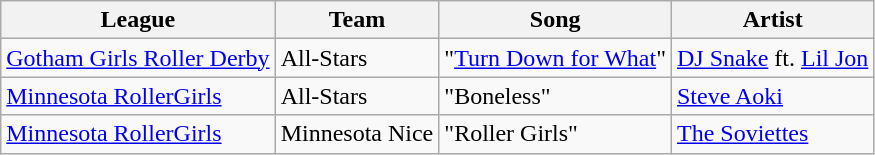<table class="wikitable" border="1">
<tr>
<th>League</th>
<th>Team</th>
<th>Song</th>
<th>Artist</th>
</tr>
<tr>
<td><a href='#'>Gotham Girls Roller Derby</a></td>
<td>All-Stars</td>
<td>"<a href='#'>Turn Down for What</a>"</td>
<td><a href='#'>DJ Snake</a> ft. <a href='#'>Lil Jon</a></td>
</tr>
<tr>
<td><a href='#'>Minnesota RollerGirls</a></td>
<td>All-Stars</td>
<td>"Boneless"</td>
<td><a href='#'>Steve Aoki</a></td>
</tr>
<tr>
<td><a href='#'>Minnesota RollerGirls</a></td>
<td>Minnesota Nice</td>
<td>"Roller Girls"</td>
<td><a href='#'>The Soviettes</a></td>
</tr>
</table>
